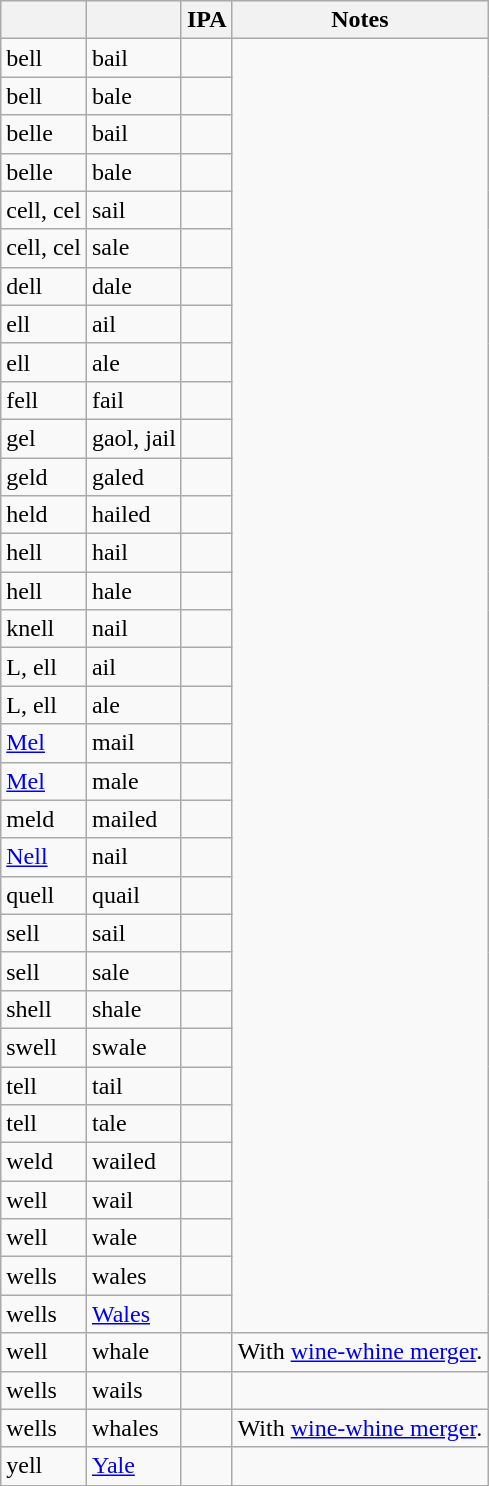<table class="wikitable sortable mw-collapsible mw-collapsed">
<tr>
<th></th>
<th></th>
<th>IPA</th>
<th>Notes</th>
</tr>
<tr>
<td>bell</td>
<td>bail</td>
<td></td>
</tr>
<tr>
<td>bell</td>
<td>bale</td>
<td></td>
</tr>
<tr>
<td>belle</td>
<td>bail</td>
<td></td>
</tr>
<tr>
<td>belle</td>
<td>bale</td>
<td></td>
</tr>
<tr>
<td>cell, cel</td>
<td>sail</td>
<td></td>
</tr>
<tr>
<td>cell, cel</td>
<td>sale</td>
<td></td>
</tr>
<tr>
<td>dell</td>
<td>dale</td>
<td></td>
</tr>
<tr>
<td>ell</td>
<td>ail</td>
<td></td>
</tr>
<tr>
<td>ell</td>
<td>ale</td>
<td></td>
</tr>
<tr>
<td>fell</td>
<td>fail</td>
<td></td>
</tr>
<tr>
<td>gel</td>
<td>gaol, jail</td>
<td></td>
</tr>
<tr>
<td>geld</td>
<td>galed</td>
<td></td>
</tr>
<tr>
<td>held</td>
<td>hailed</td>
<td></td>
</tr>
<tr>
<td>hell</td>
<td>hail</td>
<td></td>
</tr>
<tr>
<td>hell</td>
<td>hale</td>
<td></td>
</tr>
<tr>
<td>knell</td>
<td>nail</td>
<td></td>
</tr>
<tr>
<td>L, ell</td>
<td>ail</td>
<td></td>
</tr>
<tr>
<td>L, ell</td>
<td>ale</td>
<td></td>
</tr>
<tr>
<td><a href='#'>Mel</a></td>
<td>mail</td>
<td></td>
</tr>
<tr>
<td><a href='#'>Mel</a></td>
<td>male</td>
<td></td>
</tr>
<tr>
<td>meld</td>
<td>mailed</td>
<td></td>
</tr>
<tr>
<td><a href='#'>Nell</a></td>
<td>nail</td>
<td></td>
</tr>
<tr>
<td>quell</td>
<td>quail</td>
<td></td>
</tr>
<tr>
<td>sell</td>
<td>sail</td>
<td></td>
</tr>
<tr>
<td>sell</td>
<td>sale</td>
<td></td>
</tr>
<tr>
<td>shell</td>
<td>shale</td>
<td></td>
</tr>
<tr>
<td>swell</td>
<td>swale</td>
<td></td>
</tr>
<tr>
<td>tell</td>
<td>tail</td>
<td></td>
</tr>
<tr>
<td>tell</td>
<td>tale</td>
<td></td>
</tr>
<tr>
<td>weld</td>
<td>wailed</td>
<td></td>
</tr>
<tr>
<td>well</td>
<td>wail</td>
<td></td>
</tr>
<tr>
<td>well</td>
<td>wale</td>
<td></td>
</tr>
<tr>
<td>wells</td>
<td>wales</td>
<td></td>
</tr>
<tr>
<td>wells</td>
<td><a href='#'>Wales</a></td>
<td></td>
</tr>
<tr>
<td>well</td>
<td>whale</td>
<td></td>
<td>With <a href='#'>wine-whine merger</a>.</td>
</tr>
<tr>
<td>wells</td>
<td>wails</td>
<td></td>
</tr>
<tr>
<td>wells</td>
<td>whales</td>
<td></td>
<td>With <a href='#'>wine-whine merger</a>.</td>
</tr>
<tr>
<td>yell</td>
<td><a href='#'>Yale</a></td>
<td></td>
</tr>
</table>
